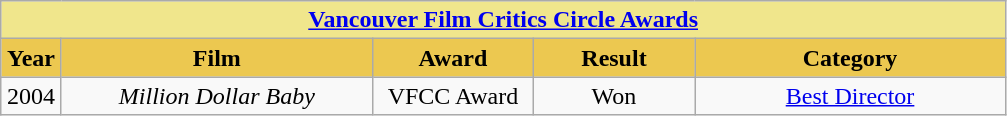<table class="wikitable" style="text-align: center;">
<tr>
<th colspan="5" style="background: khaki;"><a href='#'>Vancouver Film Critics Circle Awards</a></th>
</tr>
<tr>
<th style="width: 33px; background: #ecc850;">Year</th>
<th style="width: 200px; background: #ecc850;">Film</th>
<th style="width: 100px; background: #ecc850;">Award</th>
<th style="width: 100px; background: #ecc850;">Result</th>
<th style="width: 200px; background: #ecc850;">Category</th>
</tr>
<tr>
<td>2004</td>
<td><em>Million Dollar Baby</em></td>
<td>VFCC Award</td>
<td>Won</td>
<td><a href='#'>Best Director</a></td>
</tr>
</table>
